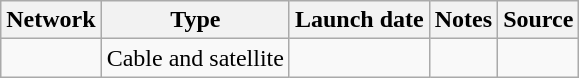<table class="wikitable sortable">
<tr>
<th>Network</th>
<th>Type</th>
<th>Launch date</th>
<th>Notes</th>
<th>Source</th>
</tr>
<tr>
<td><a href='#'></a></td>
<td>Cable and satellite</td>
<td></td>
<td></td>
<td></td>
</tr>
</table>
